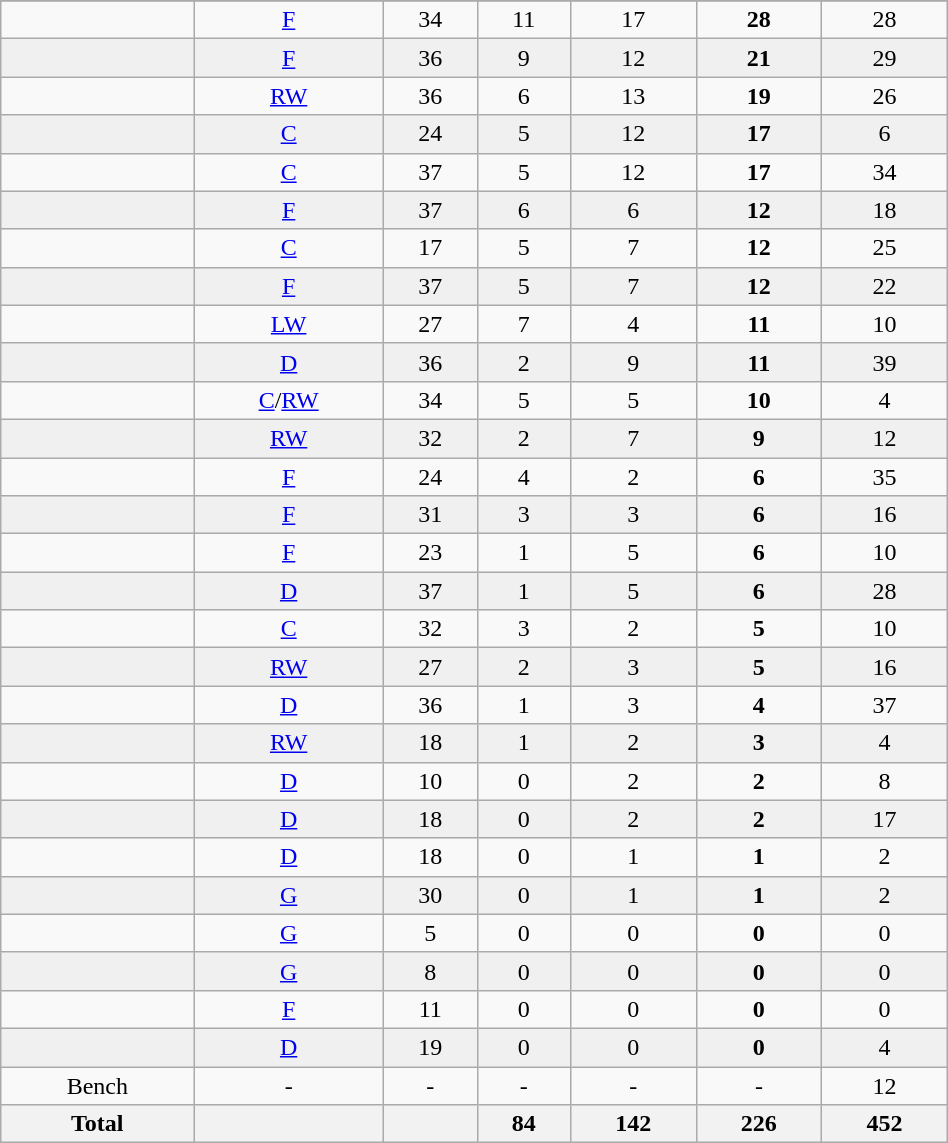<table class="wikitable sortable" width ="50%">
<tr align="center">
</tr>
<tr align="center" bgcolor="">
<td></td>
<td><a href='#'>F</a></td>
<td>34</td>
<td>11</td>
<td>17</td>
<td><strong>28</strong></td>
<td>28</td>
</tr>
<tr align="center" bgcolor="f0f0f0">
<td></td>
<td><a href='#'>F</a></td>
<td>36</td>
<td>9</td>
<td>12</td>
<td><strong>21</strong></td>
<td>29</td>
</tr>
<tr align="center" bgcolor="">
<td></td>
<td><a href='#'>RW</a></td>
<td>36</td>
<td>6</td>
<td>13</td>
<td><strong>19</strong></td>
<td>26</td>
</tr>
<tr align="center" bgcolor="f0f0f0">
<td></td>
<td><a href='#'>C</a></td>
<td>24</td>
<td>5</td>
<td>12</td>
<td><strong>17</strong></td>
<td>6</td>
</tr>
<tr align="center" bgcolor="">
<td></td>
<td><a href='#'>C</a></td>
<td>37</td>
<td>5</td>
<td>12</td>
<td><strong>17</strong></td>
<td>34</td>
</tr>
<tr align="center" bgcolor="f0f0f0">
<td></td>
<td><a href='#'>F</a></td>
<td>37</td>
<td>6</td>
<td>6</td>
<td><strong>12</strong></td>
<td>18</td>
</tr>
<tr align="center" bgcolor="">
<td></td>
<td><a href='#'>C</a></td>
<td>17</td>
<td>5</td>
<td>7</td>
<td><strong>12</strong></td>
<td>25</td>
</tr>
<tr align="center" bgcolor="f0f0f0">
<td></td>
<td><a href='#'>F</a></td>
<td>37</td>
<td>5</td>
<td>7</td>
<td><strong>12</strong></td>
<td>22</td>
</tr>
<tr align="center" bgcolor="">
<td></td>
<td><a href='#'>LW</a></td>
<td>27</td>
<td>7</td>
<td>4</td>
<td><strong>11</strong></td>
<td>10</td>
</tr>
<tr align="center" bgcolor="f0f0f0">
<td></td>
<td><a href='#'>D</a></td>
<td>36</td>
<td>2</td>
<td>9</td>
<td><strong>11</strong></td>
<td>39</td>
</tr>
<tr align="center" bgcolor="">
<td></td>
<td><a href='#'>C</a>/<a href='#'>RW</a></td>
<td>34</td>
<td>5</td>
<td>5</td>
<td><strong>10</strong></td>
<td>4</td>
</tr>
<tr align="center" bgcolor="f0f0f0">
<td></td>
<td><a href='#'>RW</a></td>
<td>32</td>
<td>2</td>
<td>7</td>
<td><strong>9</strong></td>
<td>12</td>
</tr>
<tr align="center" bgcolor="">
<td></td>
<td><a href='#'>F</a></td>
<td>24</td>
<td>4</td>
<td>2</td>
<td><strong>6</strong></td>
<td>35</td>
</tr>
<tr align="center" bgcolor="f0f0f0">
<td></td>
<td><a href='#'>F</a></td>
<td>31</td>
<td>3</td>
<td>3</td>
<td><strong>6</strong></td>
<td>16</td>
</tr>
<tr align="center" bgcolor="">
<td></td>
<td><a href='#'>F</a></td>
<td>23</td>
<td>1</td>
<td>5</td>
<td><strong>6</strong></td>
<td>10</td>
</tr>
<tr align="center" bgcolor="f0f0f0">
<td></td>
<td><a href='#'>D</a></td>
<td>37</td>
<td>1</td>
<td>5</td>
<td><strong>6</strong></td>
<td>28</td>
</tr>
<tr align="center" bgcolor="">
<td></td>
<td><a href='#'>C</a></td>
<td>32</td>
<td>3</td>
<td>2</td>
<td><strong>5</strong></td>
<td>10</td>
</tr>
<tr align="center" bgcolor="f0f0f0">
<td></td>
<td><a href='#'>RW</a></td>
<td>27</td>
<td>2</td>
<td>3</td>
<td><strong>5</strong></td>
<td>16</td>
</tr>
<tr align="center" bgcolor="">
<td></td>
<td><a href='#'>D</a></td>
<td>36</td>
<td>1</td>
<td>3</td>
<td><strong>4</strong></td>
<td>37</td>
</tr>
<tr align="center" bgcolor="f0f0f0">
<td></td>
<td><a href='#'>RW</a></td>
<td>18</td>
<td>1</td>
<td>2</td>
<td><strong>3</strong></td>
<td>4</td>
</tr>
<tr align="center" bgcolor="">
<td></td>
<td><a href='#'>D</a></td>
<td>10</td>
<td>0</td>
<td>2</td>
<td><strong>2</strong></td>
<td>8</td>
</tr>
<tr align="center" bgcolor="f0f0f0">
<td></td>
<td><a href='#'>D</a></td>
<td>18</td>
<td>0</td>
<td>2</td>
<td><strong>2</strong></td>
<td>17</td>
</tr>
<tr align="center" bgcolor="">
<td></td>
<td><a href='#'>D</a></td>
<td>18</td>
<td>0</td>
<td>1</td>
<td><strong>1</strong></td>
<td>2</td>
</tr>
<tr align="center" bgcolor="f0f0f0">
<td></td>
<td><a href='#'>G</a></td>
<td>30</td>
<td>0</td>
<td>1</td>
<td><strong>1</strong></td>
<td>2</td>
</tr>
<tr align="center" bgcolor="">
<td></td>
<td><a href='#'>G</a></td>
<td>5</td>
<td>0</td>
<td>0</td>
<td><strong>0</strong></td>
<td>0</td>
</tr>
<tr align="center" bgcolor="f0f0f0">
<td></td>
<td><a href='#'>G</a></td>
<td>8</td>
<td>0</td>
<td>0</td>
<td><strong>0</strong></td>
<td>0</td>
</tr>
<tr align="center" bgcolor="">
<td></td>
<td><a href='#'>F</a></td>
<td>11</td>
<td>0</td>
<td>0</td>
<td><strong>0</strong></td>
<td>0</td>
</tr>
<tr align="center" bgcolor="f0f0f0">
<td></td>
<td><a href='#'>D</a></td>
<td>19</td>
<td>0</td>
<td>0</td>
<td><strong>0</strong></td>
<td>4</td>
</tr>
<tr align="center" bgcolor="">
<td>Bench</td>
<td>-</td>
<td>-</td>
<td>-</td>
<td>-</td>
<td>-</td>
<td>12</td>
</tr>
<tr>
<th>Total</th>
<th></th>
<th></th>
<th>84</th>
<th>142</th>
<th>226</th>
<th>452</th>
</tr>
</table>
